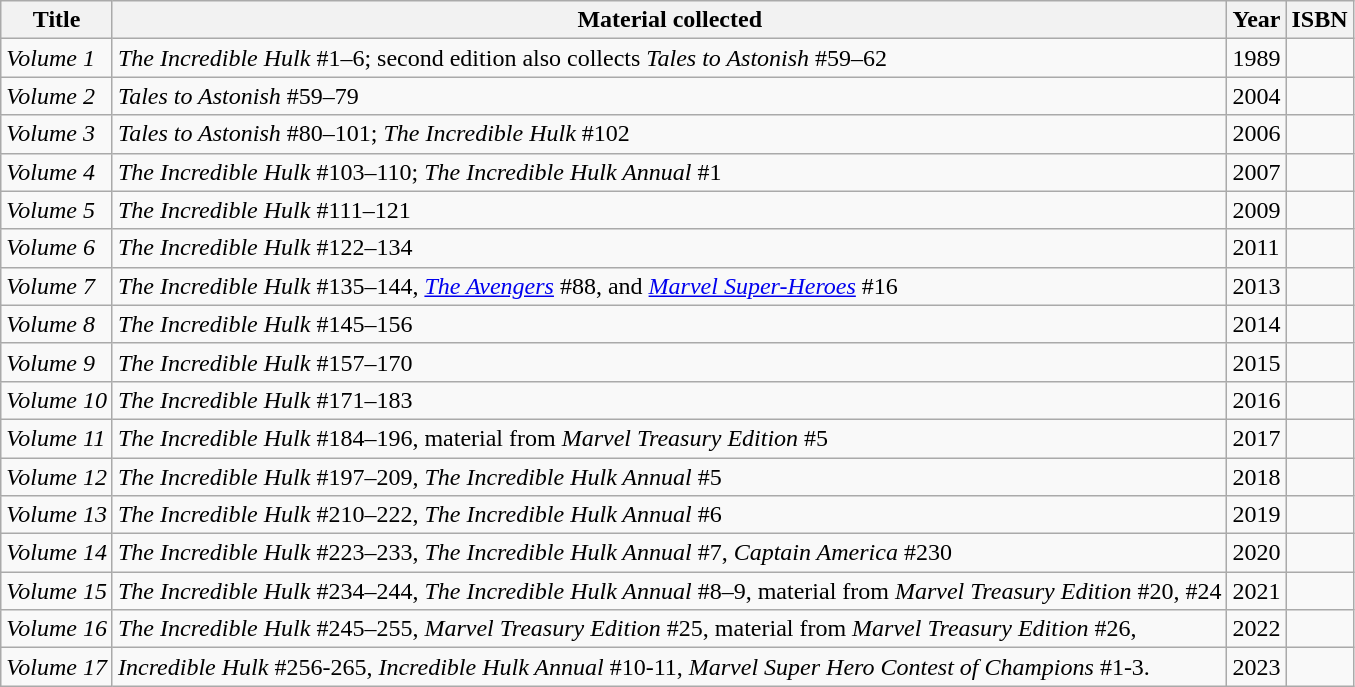<table class="wikitable sortable">
<tr>
<th>Title</th>
<th>Material collected</th>
<th>Year</th>
<th>ISBN</th>
</tr>
<tr>
<td><em>Volume 1</em></td>
<td><em>The Incredible Hulk</em> #1–6; second edition also collects <em>Tales to Astonish</em> #59–62</td>
<td>1989</td>
<td></td>
</tr>
<tr>
<td><em>Volume 2</em></td>
<td><em>Tales to Astonish</em> #59–79</td>
<td>2004</td>
<td></td>
</tr>
<tr>
<td><em>Volume 3</em></td>
<td><em>Tales to Astonish</em> #80–101; <em>The Incredible Hulk</em> #102</td>
<td>2006</td>
<td></td>
</tr>
<tr>
<td><em>Volume 4</em></td>
<td><em>The Incredible Hulk</em> #103–110; <em>The Incredible Hulk Annual</em> #1</td>
<td>2007</td>
<td></td>
</tr>
<tr>
<td><em>Volume 5</em></td>
<td><em>The Incredible Hulk</em> #111–121</td>
<td>2009</td>
<td></td>
</tr>
<tr>
<td><em>Volume 6</em></td>
<td><em>The Incredible Hulk</em> #122–134</td>
<td>2011</td>
<td></td>
</tr>
<tr>
<td><em>Volume 7</em></td>
<td><em>The Incredible Hulk</em> #135–144, <em><a href='#'>The Avengers</a></em> #88, and <em><a href='#'>Marvel Super-Heroes</a></em> #16</td>
<td>2013</td>
<td></td>
</tr>
<tr>
<td><em>Volume 8</em></td>
<td><em>The Incredible Hulk</em> #145–156</td>
<td>2014</td>
<td></td>
</tr>
<tr>
<td><em>Volume 9</em></td>
<td><em>The Incredible Hulk</em> #157–170</td>
<td>2015</td>
<td></td>
</tr>
<tr>
<td><em>Volume 10</em></td>
<td><em>The Incredible Hulk</em> #171–183</td>
<td>2016</td>
<td></td>
</tr>
<tr>
<td><em>Volume 11</em></td>
<td><em>The Incredible Hulk</em> #184–196, material from <em>Marvel Treasury Edition</em> #5</td>
<td>2017</td>
<td></td>
</tr>
<tr>
<td><em>Volume 12</em></td>
<td><em>The Incredible Hulk</em> #197–209,  <em>The Incredible Hulk Annual</em> #5</td>
<td>2018</td>
<td></td>
</tr>
<tr>
<td><em>Volume 13</em></td>
<td><em>The Incredible Hulk</em> #210–222,  <em>The Incredible Hulk Annual</em> #6</td>
<td>2019</td>
<td></td>
</tr>
<tr>
<td><em>Volume 14</em></td>
<td><em>The Incredible Hulk</em> #223–233,  <em>The Incredible Hulk Annual</em> #7, <em>Captain America</em> #230</td>
<td>2020</td>
<td></td>
</tr>
<tr>
<td><em>Volume 15</em></td>
<td><em>The Incredible Hulk</em> #234–244,  <em>The Incredible Hulk Annual</em> #8–9, material from <em>Marvel Treasury Edition</em> #20, #24</td>
<td>2021</td>
<td></td>
</tr>
<tr>
<td><em>Volume 16</em></td>
<td><em>The Incredible Hulk</em> #245–255, <em>Marvel Treasury Edition</em> #25, material from <em>Marvel Treasury Edition</em> #26,</td>
<td>2022</td>
<td></td>
</tr>
<tr>
<td><em>Volume 17</em></td>
<td><em>Incredible Hulk</em> #256-265, <em>Incredible Hulk Annual</em> #10-11, <em>Marvel Super Hero Contest of Champions</em> #1-3.</td>
<td>2023</td>
<td></td>
</tr>
</table>
